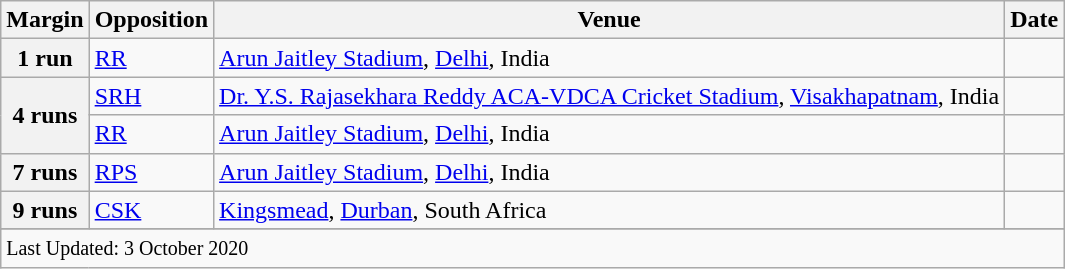<table class="wikitable">
<tr>
<th>Margin</th>
<th>Opposition</th>
<th>Venue</th>
<th>Date</th>
</tr>
<tr>
<th>1 run</th>
<td><a href='#'>RR</a></td>
<td><a href='#'>Arun Jaitley Stadium</a>, <a href='#'>Delhi</a>, India</td>
<td></td>
</tr>
<tr>
<th rowspan=2>4 runs</th>
<td><a href='#'>SRH</a></td>
<td><a href='#'>Dr. Y.S. Rajasekhara Reddy ACA-VDCA Cricket Stadium</a>, <a href='#'>Visakhapatnam</a>, India</td>
<td></td>
</tr>
<tr>
<td><a href='#'>RR</a></td>
<td><a href='#'>Arun Jaitley Stadium</a>, <a href='#'>Delhi</a>, India</td>
<td></td>
</tr>
<tr>
<th>7 runs</th>
<td><a href='#'>RPS</a></td>
<td><a href='#'>Arun Jaitley Stadium</a>, <a href='#'>Delhi</a>, India</td>
<td></td>
</tr>
<tr>
<th>9 runs</th>
<td><a href='#'>CSK</a></td>
<td><a href='#'>Kingsmead</a>, <a href='#'>Durban</a>, South Africa</td>
<td></td>
</tr>
<tr>
</tr>
<tr class=sortbottom>
<td colspan=4><small>Last Updated: 3 October 2020</small></td>
</tr>
</table>
